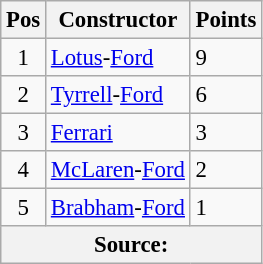<table class="wikitable" style="font-size: 95%;">
<tr>
<th>Pos</th>
<th>Constructor</th>
<th>Points</th>
</tr>
<tr>
<td align="center">1</td>
<td> <a href='#'>Lotus</a>-<a href='#'>Ford</a></td>
<td align="left">9</td>
</tr>
<tr>
<td align="center">2</td>
<td> <a href='#'>Tyrrell</a>-<a href='#'>Ford</a></td>
<td align="left">6</td>
</tr>
<tr>
<td align="center">3</td>
<td> <a href='#'>Ferrari</a></td>
<td align="left">3</td>
</tr>
<tr>
<td align="center">4</td>
<td> <a href='#'>McLaren</a>-<a href='#'>Ford</a></td>
<td align="left">2</td>
</tr>
<tr>
<td align="center">5</td>
<td> <a href='#'>Brabham</a>-<a href='#'>Ford</a></td>
<td align="left">1</td>
</tr>
<tr>
<th colspan=3>Source:</th>
</tr>
</table>
